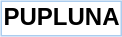<table cellspacing=0 style= "border-bottom:1px solid; border-top:1px solid; float:left; margin:5px; border:1px solid; border-color:#abcdef;">
<tr>
<td colspan=7 style="text-align: center; font-family:sans-serif; font-weight:bold; ">PUPLUNA</td>
</tr>
<tr>
<td></td>
<td></td>
<td></td>
<td></td>
<td></td>
<td></td>
<td></td>
</tr>
</table>
